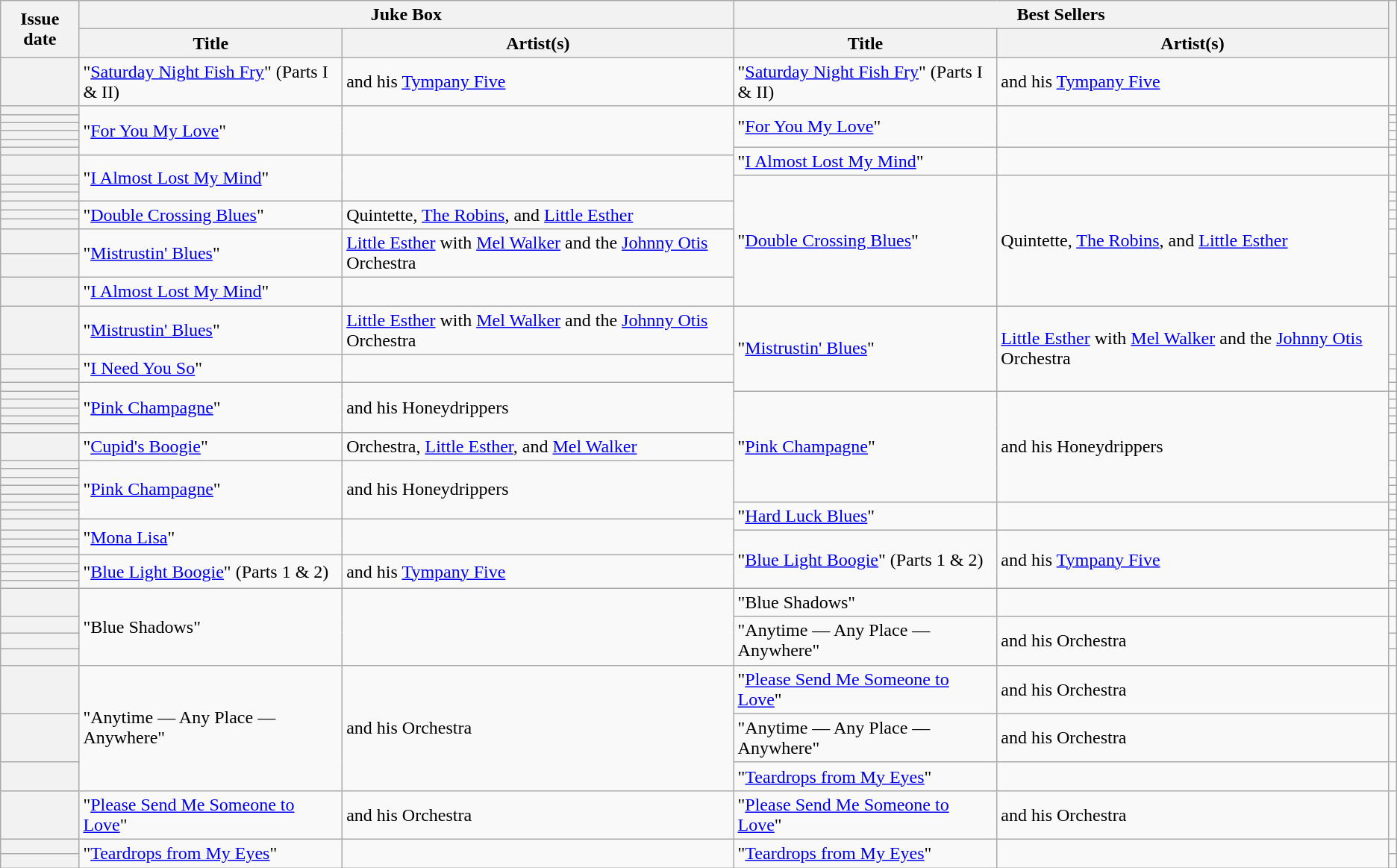<table class="wikitable sortable plainrowheaders">
<tr>
<th scope=col rowspan=2>Issue date</th>
<th scope=colgroup colspan=2>Juke Box</th>
<th scope=colgroup colspan=2>Best Sellers</th>
<th scope=col rowspan=2 class=unsortable></th>
</tr>
<tr>
<th scope=col>Title</th>
<th scope=col>Artist(s)</th>
<th scope=col>Title</th>
<th scope=col>Artist(s)</th>
</tr>
<tr>
<th scope=row></th>
<td>"<a href='#'>Saturday Night Fish Fry</a>" (Parts I & II)</td>
<td> and his <a href='#'>Tympany Five</a></td>
<td>"<a href='#'>Saturday Night Fish Fry</a>" (Parts I & II)</td>
<td> and his <a href='#'>Tympany Five</a></td>
<td align=center></td>
</tr>
<tr>
<th scope=row></th>
<td rowspan=6>"<a href='#'>For You My Love</a>"</td>
<td rowspan=6></td>
<td rowspan=5>"<a href='#'>For You My Love</a>"</td>
<td rowspan=5></td>
<td align=center></td>
</tr>
<tr>
<th scope=row></th>
<td align=center></td>
</tr>
<tr>
<th scope=row></th>
<td align=center></td>
</tr>
<tr>
<th scope=row></th>
<td align=center></td>
</tr>
<tr>
<th scope=row></th>
<td align=center></td>
</tr>
<tr>
<th scope=row></th>
<td rowspan=2>"<a href='#'>I Almost Lost My Mind</a>"</td>
<td rowspan=2></td>
<td align=center></td>
</tr>
<tr>
<th scope=row></th>
<td rowspan=4>"<a href='#'>I Almost Lost My Mind</a>"</td>
<td rowspan=4></td>
<td align=center></td>
</tr>
<tr>
<th scope=row></th>
<td rowspan=9>"<a href='#'>Double Crossing Blues</a>"</td>
<td rowspan=9> Quintette, <a href='#'>The Robins</a>, and <a href='#'>Little Esther</a></td>
<td align=center rowspan=2></td>
</tr>
<tr>
<th scope=row></th>
</tr>
<tr>
<th scope=row></th>
<td align=center></td>
</tr>
<tr>
<th scope=row></th>
<td rowspan=3>"<a href='#'>Double Crossing Blues</a>"</td>
<td rowspan=3> Quintette, <a href='#'>The Robins</a>, and <a href='#'>Little Esther</a></td>
<td align=center></td>
</tr>
<tr>
<th scope=row></th>
<td align=center></td>
</tr>
<tr>
<th scope=row></th>
<td align=center></td>
</tr>
<tr>
<th scope=row></th>
<td rowspan=2>"<a href='#'>Mistrustin' Blues</a>"</td>
<td rowspan=2><a href='#'>Little Esther</a> with <a href='#'>Mel Walker</a> and the <a href='#'>Johnny Otis</a> Orchestra</td>
<td align=center></td>
</tr>
<tr>
<th scope=row></th>
<td align=center></td>
</tr>
<tr>
<th scope=row></th>
<td rowspan=1>"<a href='#'>I Almost Lost My Mind</a>"</td>
<td rowspan=1></td>
<td align=center></td>
</tr>
<tr>
<th scope=row></th>
<td rowspan=1>"<a href='#'>Mistrustin' Blues</a>"</td>
<td rowspan=1><a href='#'>Little Esther</a> with <a href='#'>Mel Walker</a> and the <a href='#'>Johnny Otis</a> Orchestra</td>
<td rowspan=4>"<a href='#'>Mistrustin' Blues</a>"</td>
<td rowspan=4><a href='#'>Little Esther</a> with <a href='#'>Mel Walker</a> and the <a href='#'>Johnny Otis</a> Orchestra</td>
<td align=center></td>
</tr>
<tr>
<th scope=row></th>
<td rowspan=2>"<a href='#'>I Need You So</a>"</td>
<td rowspan=2></td>
<td align=center></td>
</tr>
<tr>
<th scope=row></th>
<td align=center></td>
</tr>
<tr>
<th scope=row></th>
<td rowspan=6>"<a href='#'>Pink Champagne</a>"</td>
<td rowspan=6> and his Honeydrippers</td>
<td align=center></td>
</tr>
<tr>
<th scope=row></th>
<td rowspan=11>"<a href='#'>Pink Champagne</a>"</td>
<td rowspan=11> and his Honeydrippers</td>
<td align=center></td>
</tr>
<tr>
<th scope=row></th>
<td align=center></td>
</tr>
<tr>
<th scope=row></th>
<td align=center></td>
</tr>
<tr>
<th scope=row></th>
<td align=center></td>
</tr>
<tr>
<th scope=row></th>
<td align=center></td>
</tr>
<tr>
<th scope=row></th>
<td>"<a href='#'>Cupid's Boogie</a>"</td>
<td> Orchestra, <a href='#'>Little Esther</a>, and <a href='#'>Mel Walker</a></td>
<td align=center></td>
</tr>
<tr>
<th scope=row></th>
<td rowspan=7>"<a href='#'>Pink Champagne</a>"</td>
<td rowspan=7> and his Honeydrippers</td>
<td align=center rowspan=2></td>
</tr>
<tr>
<th scope=row></th>
</tr>
<tr>
<th scope=row></th>
<td align=center></td>
</tr>
<tr>
<th scope=row></th>
<td align=center></td>
</tr>
<tr>
<th scope=row></th>
<td align=center></td>
</tr>
<tr>
<th scope=row></th>
<td rowspan=3>"<a href='#'>Hard Luck Blues</a>"</td>
<td rowspan=3></td>
<td align=center></td>
</tr>
<tr>
<th scope=row></th>
<td align=center></td>
</tr>
<tr>
<th scope=row></th>
<td rowspan=4>"<a href='#'>Mona Lisa</a>"</td>
<td rowspan=4></td>
<td align=center></td>
</tr>
<tr>
<th scope=row></th>
<td rowspan=7>"<a href='#'>Blue Light Boogie</a>" (Parts 1 & 2)</td>
<td rowspan=7> and his <a href='#'>Tympany Five</a></td>
<td align=center></td>
</tr>
<tr>
<th scope=row></th>
<td align=center></td>
</tr>
<tr>
<th scope=row></th>
<td align=center></td>
</tr>
<tr>
<th scope=row></th>
<td rowspan=4>"<a href='#'>Blue Light Boogie</a>" (Parts 1 & 2)</td>
<td rowspan=4> and his <a href='#'>Tympany Five</a></td>
<td align=center></td>
</tr>
<tr>
<th scope=row></th>
<td align=center rowspan=2></td>
</tr>
<tr>
<th scope=row></th>
</tr>
<tr>
<th scope=row></th>
<td align=center></td>
</tr>
<tr>
<th scope=row></th>
<td rowspan=4>"Blue Shadows"</td>
<td rowspan=4></td>
<td>"Blue Shadows"</td>
<td></td>
<td align=center></td>
</tr>
<tr>
<th scope=row></th>
<td rowspan=3>"Anytime — Any Place — Anywhere"</td>
<td rowspan=3> and his Orchestra</td>
<td align=center></td>
</tr>
<tr>
<th scope=row></th>
<td align=center></td>
</tr>
<tr>
<th scope=row></th>
<td align=center></td>
</tr>
<tr>
<th scope=row></th>
<td rowspan=3>"Anytime — Any Place — Anywhere"</td>
<td rowspan=3> and his Orchestra</td>
<td>"<a href='#'>Please Send Me Someone to Love</a>"</td>
<td> and his Orchestra</td>
<td align=center></td>
</tr>
<tr>
<th scope=row></th>
<td rowspan=1>"Anytime — Any Place — Anywhere"</td>
<td rowspan=1> and his Orchestra</td>
<td align=center></td>
</tr>
<tr>
<th scope=row></th>
<td>"<a href='#'>Teardrops from My Eyes</a>"</td>
<td></td>
<td align=center></td>
</tr>
<tr>
<th scope=row></th>
<td>"<a href='#'>Please Send Me Someone to Love</a>"</td>
<td> and his Orchestra</td>
<td>"<a href='#'>Please Send Me Someone to Love</a>"</td>
<td> and his Orchestra</td>
<td align=center></td>
</tr>
<tr>
<th scope=row></th>
<td rowspan=2>"<a href='#'>Teardrops from My Eyes</a>"</td>
<td rowspan=2></td>
<td rowspan=2>"<a href='#'>Teardrops from My Eyes</a>"</td>
<td rowspan=2></td>
<td align=center></td>
</tr>
<tr>
<th scope=row></th>
<td align=center></td>
</tr>
</table>
